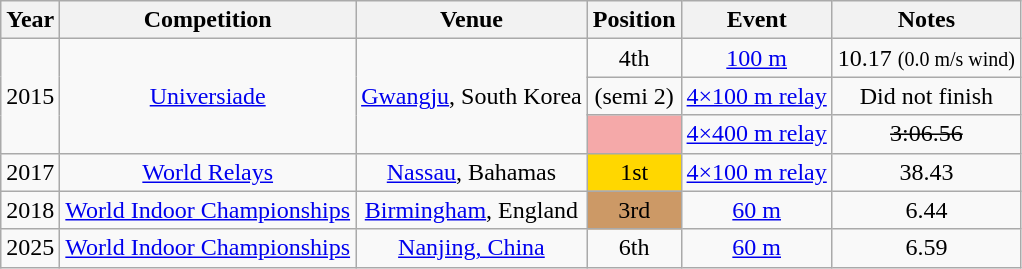<table class="wikitable sortable" style=text-align:center>
<tr>
<th>Year</th>
<th>Competition</th>
<th>Venue</th>
<th>Position</th>
<th>Event</th>
<th>Notes</th>
</tr>
<tr>
<td rowspan=3>2015</td>
<td rowspan=3><a href='#'>Universiade</a></td>
<td rowspan=3><a href='#'>Gwangju</a>, South Korea</td>
<td>4th</td>
<td><a href='#'>100 m</a></td>
<td>10.17 <small>(0.0 m/s wind)</small></td>
</tr>
<tr>
<td> (semi 2)</td>
<td data-sort-value="400 relay"><a href='#'>4×100 m relay</a></td>
<td>Did not finish</td>
</tr>
<tr>
<td bgcolor=f5a9a9></td>
<td data-sort-value="1600 relay"><a href='#'>4×400 m relay</a></td>
<td><s>3:06.56</s></td>
</tr>
<tr>
<td>2017</td>
<td><a href='#'>World Relays</a></td>
<td><a href='#'>Nassau</a>, Bahamas</td>
<td bgcolor=gold>1st</td>
<td data-sort-value="400 relay"><a href='#'>4×100 m relay</a></td>
<td>38.43</td>
</tr>
<tr>
<td>2018</td>
<td><a href='#'>World Indoor Championships</a></td>
<td><a href='#'>Birmingham</a>, England</td>
<td bgcolor=cc9966>3rd</td>
<td><a href='#'>60 m</a></td>
<td>6.44</td>
</tr>
<tr>
<td>2025</td>
<td><a href='#'>World Indoor Championships</a></td>
<td><a href='#'>Nanjing, China</a></td>
<td>6th</td>
<td><a href='#'>60 m</a></td>
<td>6.59</td>
</tr>
</table>
